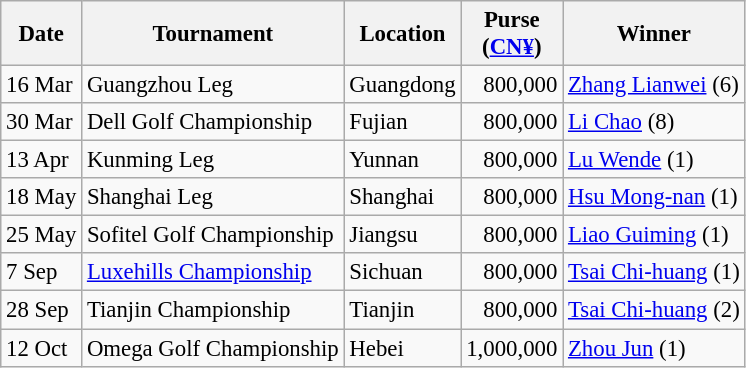<table class="wikitable" style="font-size:95%">
<tr>
<th>Date</th>
<th>Tournament</th>
<th>Location</th>
<th>Purse<br>(<a href='#'>CN¥</a>)</th>
<th>Winner</th>
</tr>
<tr>
<td>16 Mar</td>
<td>Guangzhou Leg</td>
<td>Guangdong</td>
<td align=right>800,000</td>
<td> <a href='#'>Zhang Lianwei</a> (6)</td>
</tr>
<tr>
<td>30 Mar</td>
<td>Dell Golf Championship</td>
<td>Fujian</td>
<td align=right>800,000</td>
<td> <a href='#'>Li Chao</a> (8)</td>
</tr>
<tr>
<td>13 Apr</td>
<td>Kunming Leg</td>
<td>Yunnan</td>
<td align=right>800,000</td>
<td> <a href='#'>Lu Wende</a> (1)</td>
</tr>
<tr>
<td>18 May</td>
<td>Shanghai Leg</td>
<td>Shanghai</td>
<td align=right>800,000</td>
<td> <a href='#'>Hsu Mong-nan</a> (1)</td>
</tr>
<tr>
<td>25 May</td>
<td>Sofitel Golf Championship</td>
<td>Jiangsu</td>
<td align=right>800,000</td>
<td> <a href='#'>Liao Guiming</a> (1)</td>
</tr>
<tr>
<td>7 Sep</td>
<td><a href='#'>Luxehills Championship</a></td>
<td>Sichuan</td>
<td align=right>800,000</td>
<td> <a href='#'>Tsai Chi-huang</a> (1)</td>
</tr>
<tr>
<td>28 Sep</td>
<td>Tianjin Championship</td>
<td>Tianjin</td>
<td align=right>800,000</td>
<td> <a href='#'>Tsai Chi-huang</a> (2)</td>
</tr>
<tr>
<td>12 Oct</td>
<td>Omega Golf Championship</td>
<td>Hebei</td>
<td align=right>1,000,000</td>
<td> <a href='#'>Zhou Jun</a> (1)</td>
</tr>
</table>
